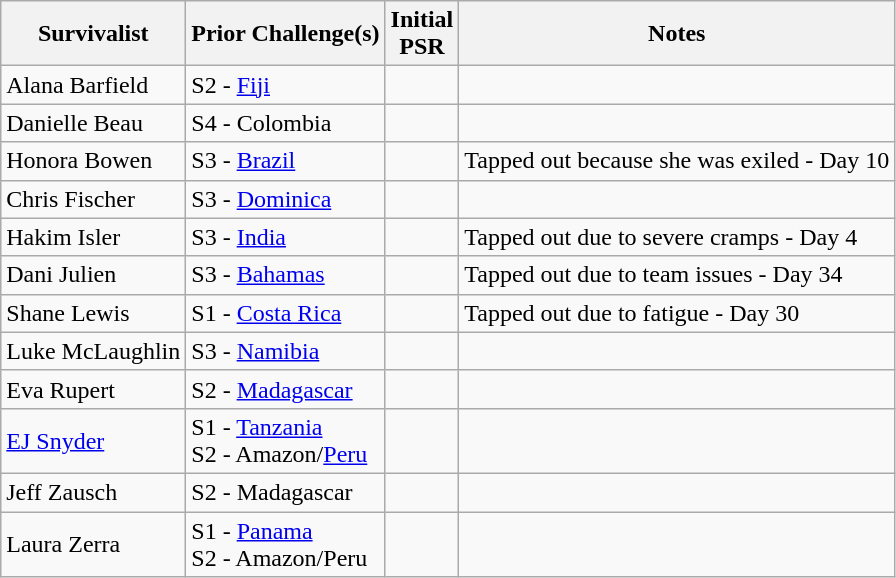<table class="wikitable">
<tr>
<th>Survivalist</th>
<th>Prior Challenge(s)</th>
<th>Initial<br>PSR </th>
<th>Notes</th>
</tr>
<tr>
<td>Alana Barfield</td>
<td>S2 - <a href='#'>Fiji</a></td>
<td align="center"></td>
<td></td>
</tr>
<tr>
<td>Danielle Beau</td>
<td>S4 - Colombia</td>
<td align="center"></td>
<td></td>
</tr>
<tr>
<td>Honora Bowen</td>
<td>S3 - <a href='#'>Brazil</a></td>
<td align="center"></td>
<td>Tapped out because she was exiled - Day 10</td>
</tr>
<tr>
<td>Chris Fischer</td>
<td>S3 - <a href='#'>Dominica</a></td>
<td align="center"></td>
<td></td>
</tr>
<tr>
<td>Hakim Isler</td>
<td>S3 - <a href='#'>India</a></td>
<td align="center"></td>
<td>Tapped out due to severe cramps - Day 4</td>
</tr>
<tr>
<td>Dani Julien</td>
<td>S3 - <a href='#'>Bahamas</a></td>
<td align="center"></td>
<td>Tapped out due to team issues - Day 34</td>
</tr>
<tr>
<td>Shane Lewis</td>
<td>S1 - <a href='#'>Costa Rica</a></td>
<td align="center"></td>
<td>Tapped out due to fatigue - Day 30</td>
</tr>
<tr>
<td>Luke McLaughlin</td>
<td>S3 - <a href='#'>Namibia</a></td>
<td align="center"></td>
<td></td>
</tr>
<tr>
<td>Eva Rupert</td>
<td>S2 - <a href='#'>Madagascar</a></td>
<td align="center"></td>
<td></td>
</tr>
<tr>
<td><a href='#'>EJ Snyder</a></td>
<td>S1 - <a href='#'>Tanzania</a><br>S2 - Amazon/<a href='#'>Peru</a></td>
<td align="center"></td>
<td></td>
</tr>
<tr>
<td>Jeff Zausch</td>
<td>S2 - Madagascar</td>
<td align="center"></td>
<td></td>
</tr>
<tr>
<td>Laura Zerra</td>
<td>S1 - <a href='#'>Panama</a><br>S2 - Amazon/Peru</td>
<td align="center"></td>
<td></td>
</tr>
</table>
